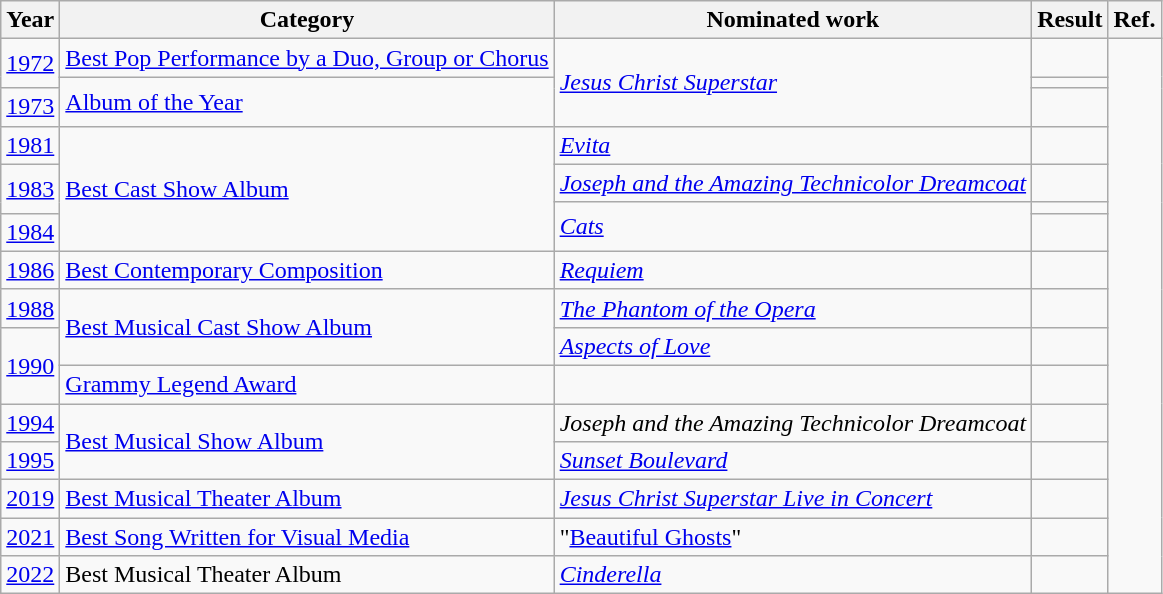<table class=wikitable>
<tr>
<th>Year</th>
<th>Category</th>
<th>Nominated work</th>
<th>Result</th>
<th>Ref.</th>
</tr>
<tr>
<td rowspan="2"><a href='#'>1972</a></td>
<td><a href='#'>Best Pop Performance by a Duo, Group or Chorus</a></td>
<td rowspan="3"><em><a href='#'>Jesus Christ Superstar</a></em></td>
<td></td>
<td style="text-align:center;" rowspan="17"></td>
</tr>
<tr>
<td rowspan="2"><a href='#'>Album of the Year</a></td>
<td></td>
</tr>
<tr>
<td><a href='#'>1973</a></td>
<td></td>
</tr>
<tr>
<td><a href='#'>1981</a></td>
<td rowspan="4"><a href='#'>Best Cast Show Album</a></td>
<td><em><a href='#'>Evita</a></em></td>
<td></td>
</tr>
<tr>
<td rowspan="2"><a href='#'>1983</a></td>
<td><em><a href='#'>Joseph and the Amazing Technicolor Dreamcoat</a></em></td>
<td></td>
</tr>
<tr>
<td rowspan="2"><em><a href='#'>Cats</a></em></td>
<td></td>
</tr>
<tr>
<td><a href='#'>1984</a></td>
<td></td>
</tr>
<tr>
<td><a href='#'>1986</a></td>
<td><a href='#'>Best Contemporary Composition</a></td>
<td><em><a href='#'>Requiem</a></em></td>
<td></td>
</tr>
<tr>
<td><a href='#'>1988</a></td>
<td rowspan="2"><a href='#'>Best Musical Cast Show Album</a></td>
<td><em><a href='#'>The Phantom of the Opera</a></em></td>
<td></td>
</tr>
<tr>
<td rowspan="2"><a href='#'>1990</a></td>
<td><em><a href='#'>Aspects of Love</a></em></td>
<td></td>
</tr>
<tr>
<td><a href='#'>Grammy Legend Award</a></td>
<td></td>
<td></td>
</tr>
<tr>
<td><a href='#'>1994</a></td>
<td rowspan="2"><a href='#'>Best Musical Show Album</a></td>
<td><em>Joseph and the Amazing Technicolor Dreamcoat</em></td>
<td></td>
</tr>
<tr>
<td><a href='#'>1995</a></td>
<td><em><a href='#'>Sunset Boulevard</a></em></td>
<td></td>
</tr>
<tr>
<td><a href='#'>2019</a></td>
<td><a href='#'>Best Musical Theater Album</a></td>
<td><em><a href='#'>Jesus Christ Superstar Live in Concert</a></em></td>
<td></td>
</tr>
<tr>
<td><a href='#'>2021</a></td>
<td><a href='#'>Best Song Written for Visual Media</a></td>
<td>"<a href='#'>Beautiful Ghosts</a>" </td>
<td></td>
</tr>
<tr>
<td rowspan="2"><a href='#'>2022</a></td>
<td rowspan="2">Best Musical Theater Album</td>
<td><em><a href='#'>Cinderella</a></em></td>
<td></td>
</tr>
</table>
